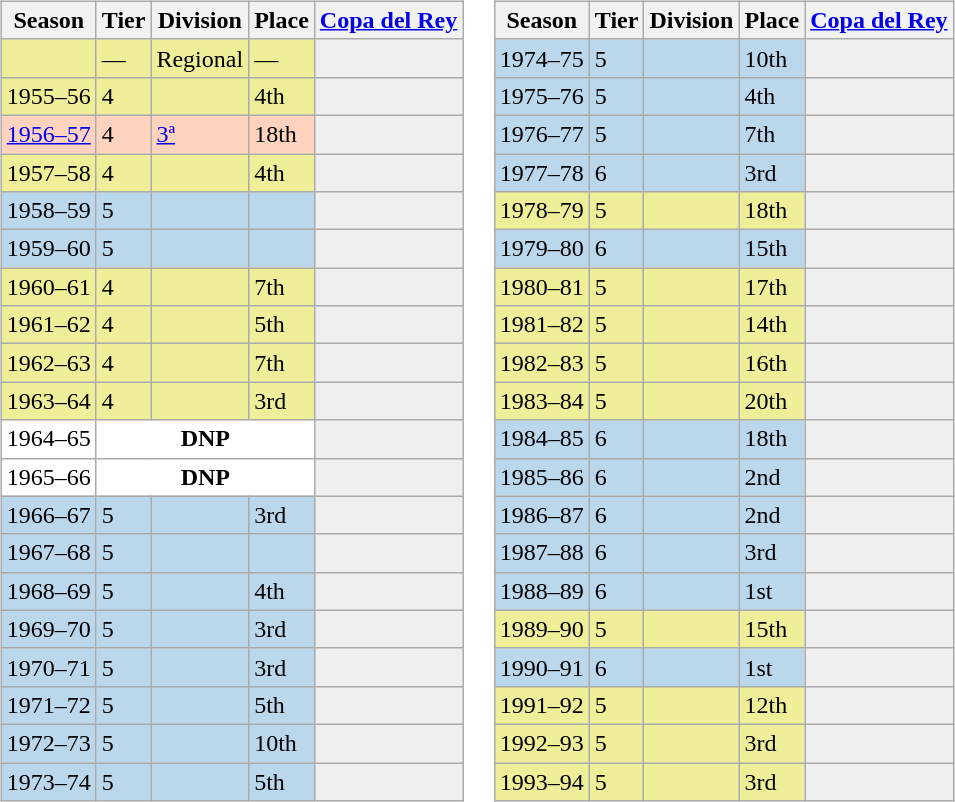<table>
<tr>
<td valign="top" width=0%><br><table class="wikitable">
<tr style="background:#f0f6fa;">
<th>Season</th>
<th>Tier</th>
<th>Division</th>
<th>Place</th>
<th><a href='#'>Copa del Rey</a></th>
</tr>
<tr>
<td style="background:#EFEF99;"></td>
<td style="background:#EFEF99;">—</td>
<td style="background:#EFEF99;">Regional</td>
<td style="background:#EFEF99;">—</td>
<th style="background:#efefef;"></th>
</tr>
<tr>
<td style="background:#EFEF99;">1955–56</td>
<td style="background:#EFEF99;">4</td>
<td style="background:#EFEF99;"></td>
<td style="background:#EFEF99;">4th</td>
<th style="background:#efefef;"></th>
</tr>
<tr>
<td style="background:#FFD3BD;"><a href='#'>1956–57</a></td>
<td style="background:#FFD3BD;">4</td>
<td style="background:#FFD3BD;"><a href='#'>3ª</a></td>
<td style="background:#FFD3BD;">18th</td>
<td style="background:#efefef;"></td>
</tr>
<tr>
<td style="background:#EFEF99;">1957–58</td>
<td style="background:#EFEF99;">4</td>
<td style="background:#EFEF99;"></td>
<td style="background:#EFEF99;">4th</td>
<th style="background:#efefef;"></th>
</tr>
<tr>
<td style="background:#BBD7EC;">1958–59</td>
<td style="background:#BBD7EC;">5</td>
<td style="background:#BBD7EC;"></td>
<td style="background:#BBD7EC;"></td>
<th style="background:#efefef;"></th>
</tr>
<tr>
<td style="background:#BBD7EC;">1959–60</td>
<td style="background:#BBD7EC;">5</td>
<td style="background:#BBD7EC;"></td>
<td style="background:#BBD7EC;"></td>
<th style="background:#efefef;"></th>
</tr>
<tr>
<td style="background:#EFEF99;">1960–61</td>
<td style="background:#EFEF99;">4</td>
<td style="background:#EFEF99;"></td>
<td style="background:#EFEF99;">7th</td>
<th style="background:#efefef;"></th>
</tr>
<tr>
<td style="background:#EFEF99;">1961–62</td>
<td style="background:#EFEF99;">4</td>
<td style="background:#EFEF99;"></td>
<td style="background:#EFEF99;">5th</td>
<th style="background:#efefef;"></th>
</tr>
<tr>
<td style="background:#EFEF99;">1962–63</td>
<td style="background:#EFEF99;">4</td>
<td style="background:#EFEF99;"></td>
<td style="background:#EFEF99;">7th</td>
<th style="background:#efefef;"></th>
</tr>
<tr>
<td style="background:#EFEF99;">1963–64</td>
<td style="background:#EFEF99;">4</td>
<td style="background:#EFEF99;"></td>
<td style="background:#EFEF99;">3rd</td>
<th style="background:#efefef;"></th>
</tr>
<tr>
<td style="background:#FFFFFF;">1964–65</td>
<th style="background:#FFFFFF;" colspan="3">DNP</th>
<th style="background:#efefef;"></th>
</tr>
<tr>
<td style="background:#FFFFFF;">1965–66</td>
<th style="background:#FFFFFF;" colspan="3">DNP</th>
<th style="background:#efefef;"></th>
</tr>
<tr>
<td style="background:#BBD7EC;">1966–67</td>
<td style="background:#BBD7EC;">5</td>
<td style="background:#BBD7EC;"></td>
<td style="background:#BBD7EC;">3rd</td>
<th style="background:#efefef;"></th>
</tr>
<tr>
<td style="background:#BBD7EC;">1967–68</td>
<td style="background:#BBD7EC;">5</td>
<td style="background:#BBD7EC;"></td>
<td style="background:#BBD7EC;"></td>
<th style="background:#efefef;"></th>
</tr>
<tr>
<td style="background:#BBD7EC;">1968–69</td>
<td style="background:#BBD7EC;">5</td>
<td style="background:#BBD7EC;"></td>
<td style="background:#BBD7EC;">4th</td>
<th style="background:#efefef;"></th>
</tr>
<tr>
<td style="background:#BBD7EC;">1969–70</td>
<td style="background:#BBD7EC;">5</td>
<td style="background:#BBD7EC;"></td>
<td style="background:#BBD7EC;">3rd</td>
<th style="background:#efefef;"></th>
</tr>
<tr>
<td style="background:#BBD7EC;">1970–71</td>
<td style="background:#BBD7EC;">5</td>
<td style="background:#BBD7EC;"></td>
<td style="background:#BBD7EC;">3rd</td>
<th style="background:#efefef;"></th>
</tr>
<tr>
<td style="background:#BBD7EC;">1971–72</td>
<td style="background:#BBD7EC;">5</td>
<td style="background:#BBD7EC;"></td>
<td style="background:#BBD7EC;">5th</td>
<th style="background:#efefef;"></th>
</tr>
<tr>
<td style="background:#BBD7EC;">1972–73</td>
<td style="background:#BBD7EC;">5</td>
<td style="background:#BBD7EC;"></td>
<td style="background:#BBD7EC;">10th</td>
<th style="background:#efefef;"></th>
</tr>
<tr>
<td style="background:#BBD7EC;">1973–74</td>
<td style="background:#BBD7EC;">5</td>
<td style="background:#BBD7EC;"></td>
<td style="background:#BBD7EC;">5th</td>
<th style="background:#efefef;"></th>
</tr>
</table>
</td>
<td valign="top" width=0%><br><table class="wikitable">
<tr style="background:#f0f6fa;">
<th>Season</th>
<th>Tier</th>
<th>Division</th>
<th>Place</th>
<th><a href='#'>Copa del Rey</a></th>
</tr>
<tr>
<td style="background:#BBD7EC;">1974–75</td>
<td style="background:#BBD7EC;">5</td>
<td style="background:#BBD7EC;"></td>
<td style="background:#BBD7EC;">10th</td>
<th style="background:#efefef;"></th>
</tr>
<tr>
<td style="background:#BBD7EC;">1975–76</td>
<td style="background:#BBD7EC;">5</td>
<td style="background:#BBD7EC;"></td>
<td style="background:#BBD7EC;">4th</td>
<th style="background:#efefef;"></th>
</tr>
<tr>
<td style="background:#BBD7EC;">1976–77</td>
<td style="background:#BBD7EC;">5</td>
<td style="background:#BBD7EC;"></td>
<td style="background:#BBD7EC;">7th</td>
<th style="background:#efefef;"></th>
</tr>
<tr>
<td style="background:#BBD7EC;">1977–78</td>
<td style="background:#BBD7EC;">6</td>
<td style="background:#BBD7EC;"></td>
<td style="background:#BBD7EC;">3rd</td>
<th style="background:#efefef;"></th>
</tr>
<tr>
<td style="background:#EFEF99;">1978–79</td>
<td style="background:#EFEF99;">5</td>
<td style="background:#EFEF99;"></td>
<td style="background:#EFEF99;">18th</td>
<th style="background:#efefef;"></th>
</tr>
<tr>
<td style="background:#BBD7EC;">1979–80</td>
<td style="background:#BBD7EC;">6</td>
<td style="background:#BBD7EC;"></td>
<td style="background:#BBD7EC;">15th</td>
<th style="background:#efefef;"></th>
</tr>
<tr>
<td style="background:#EFEF99;">1980–81</td>
<td style="background:#EFEF99;">5</td>
<td style="background:#EFEF99;"></td>
<td style="background:#EFEF99;">17th</td>
<th style="background:#efefef;"></th>
</tr>
<tr>
<td style="background:#EFEF99;">1981–82</td>
<td style="background:#EFEF99;">5</td>
<td style="background:#EFEF99;"></td>
<td style="background:#EFEF99;">14th</td>
<th style="background:#efefef;"></th>
</tr>
<tr>
<td style="background:#EFEF99;">1982–83</td>
<td style="background:#EFEF99;">5</td>
<td style="background:#EFEF99;"></td>
<td style="background:#EFEF99;">16th</td>
<th style="background:#efefef;"></th>
</tr>
<tr>
<td style="background:#EFEF99;">1983–84</td>
<td style="background:#EFEF99;">5</td>
<td style="background:#EFEF99;"></td>
<td style="background:#EFEF99;">20th</td>
<th style="background:#efefef;"></th>
</tr>
<tr>
<td style="background:#BBD7EC;">1984–85</td>
<td style="background:#BBD7EC;">6</td>
<td style="background:#BBD7EC;"></td>
<td style="background:#BBD7EC;">18th</td>
<th style="background:#efefef;"></th>
</tr>
<tr>
<td style="background:#BBD7EC;">1985–86</td>
<td style="background:#BBD7EC;">6</td>
<td style="background:#BBD7EC;"></td>
<td style="background:#BBD7EC;">2nd</td>
<th style="background:#efefef;"></th>
</tr>
<tr>
<td style="background:#BBD7EC;">1986–87</td>
<td style="background:#BBD7EC;">6</td>
<td style="background:#BBD7EC;"></td>
<td style="background:#BBD7EC;">2nd</td>
<th style="background:#efefef;"></th>
</tr>
<tr>
<td style="background:#BBD7EC;">1987–88</td>
<td style="background:#BBD7EC;">6</td>
<td style="background:#BBD7EC;"></td>
<td style="background:#BBD7EC;">3rd</td>
<th style="background:#efefef;"></th>
</tr>
<tr>
<td style="background:#BBD7EC;">1988–89</td>
<td style="background:#BBD7EC;">6</td>
<td style="background:#BBD7EC;"></td>
<td style="background:#BBD7EC;">1st</td>
<th style="background:#efefef;"></th>
</tr>
<tr>
<td style="background:#EFEF99;">1989–90</td>
<td style="background:#EFEF99;">5</td>
<td style="background:#EFEF99;"></td>
<td style="background:#EFEF99;">15th</td>
<th style="background:#efefef;"></th>
</tr>
<tr>
<td style="background:#BBD7EC;">1990–91</td>
<td style="background:#BBD7EC;">6</td>
<td style="background:#BBD7EC;"></td>
<td style="background:#BBD7EC;">1st</td>
<th style="background:#efefef;"></th>
</tr>
<tr>
<td style="background:#EFEF99;">1991–92</td>
<td style="background:#EFEF99;">5</td>
<td style="background:#EFEF99;"></td>
<td style="background:#EFEF99;">12th</td>
<td style="background:#efefef;"></td>
</tr>
<tr>
<td style="background:#EFEF99;">1992–93</td>
<td style="background:#EFEF99;">5</td>
<td style="background:#EFEF99;"></td>
<td style="background:#EFEF99;">3rd</td>
<td style="background:#efefef;"></td>
</tr>
<tr>
<td style="background:#EFEF99;">1993–94</td>
<td style="background:#EFEF99;">5</td>
<td style="background:#EFEF99;"></td>
<td style="background:#EFEF99;">3rd</td>
<td style="background:#efefef;"></td>
</tr>
</table>
</td>
</tr>
</table>
